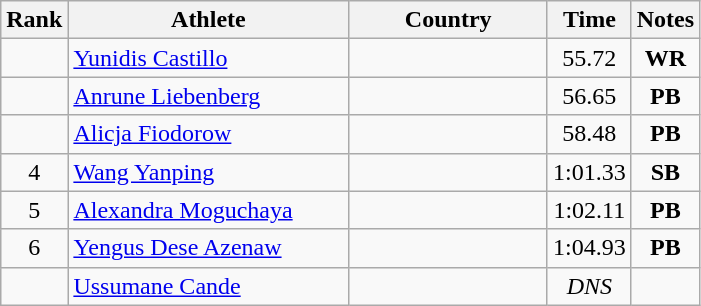<table class="wikitable sortable" style="text-align:center">
<tr>
<th>Rank</th>
<th style="width:180px">Athlete</th>
<th style="width:125px">Country</th>
<th>Time</th>
<th>Notes</th>
</tr>
<tr>
<td></td>
<td style="text-align:left;"><a href='#'>Yunidis Castillo</a></td>
<td style="text-align:left;"></td>
<td>55.72</td>
<td><strong>WR</strong></td>
</tr>
<tr>
<td></td>
<td style="text-align:left;"><a href='#'>Anrune Liebenberg</a></td>
<td style="text-align:left;"></td>
<td>56.65</td>
<td><strong>PB</strong></td>
</tr>
<tr>
<td></td>
<td style="text-align:left;"><a href='#'>Alicja Fiodorow</a></td>
<td style="text-align:left;"></td>
<td>58.48</td>
<td><strong>PB</strong></td>
</tr>
<tr>
<td>4</td>
<td style="text-align:left;"><a href='#'>Wang Yanping</a></td>
<td style="text-align:left;"></td>
<td>1:01.33</td>
<td><strong>SB</strong></td>
</tr>
<tr>
<td>5</td>
<td style="text-align:left;"><a href='#'>Alexandra Moguchaya</a></td>
<td style="text-align:left;"></td>
<td>1:02.11</td>
<td><strong>PB</strong></td>
</tr>
<tr>
<td>6</td>
<td style="text-align:left;"><a href='#'>Yengus Dese Azenaw</a></td>
<td style="text-align:left;"></td>
<td>1:04.93</td>
<td><strong>PB</strong></td>
</tr>
<tr>
<td></td>
<td style="text-align:left;"><a href='#'>Ussumane Cande</a></td>
<td style="text-align:left;"></td>
<td><em>DNS</em></td>
<td></td>
</tr>
</table>
